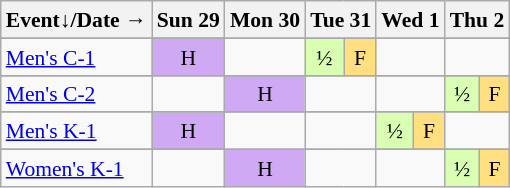<table class="wikitable" style="margin:0.5em auto; font-size:90%; line-height:1.25em;">
<tr style="text-align:center;">
<th>Event↓/Date →</th>
<th>Sun 29</th>
<th>Mon 30</th>
<th colspan="2">Tue 31</th>
<th colspan="2">Wed 1</th>
<th colspan="2">Thu 2</th>
</tr>
<tr>
</tr>
<tr style="text-align:center;">
<td style="text-align:left;"><a href='#'>Men's C-1</a></td>
<td style="background-color:#D0A9F5;">H</td>
<td></td>
<td style="background-color:#D9FFB2;">½</td>
<td style="background-color:#FFDF80;">F</td>
<td colspan="2"></td>
<td colspan="2"></td>
</tr>
<tr>
</tr>
<tr style="text-align:center;">
<td style="text-align:left;"><a href='#'>Men's C-2</a></td>
<td></td>
<td style="background-color:#D0A9F5;">H</td>
<td colspan="2"></td>
<td colspan="2"></td>
<td style="background-color:#D9FFB2;">½</td>
<td style="background-color:#FFDF80;">F</td>
</tr>
<tr>
</tr>
<tr style="text-align:center;">
<td style="text-align:left;"><a href='#'>Men's K-1</a></td>
<td style="background-color:#D0A9F5;">H</td>
<td></td>
<td colspan="2"></td>
<td style="background-color:#D9FFB2;">½</td>
<td style="background-color:#FFDF80;">F</td>
<td colspan="2"></td>
</tr>
<tr>
</tr>
<tr style="text-align:center;">
<td style="text-align:left;"><a href='#'>Women's K-1</a></td>
<td></td>
<td style="background-color:#D0A9F5;">H</td>
<td colspan="2"></td>
<td colspan="2"></td>
<td style="background-color:#D9FFB2;">½</td>
<td style="background-color:#FFDF80;">F</td>
</tr>
</table>
